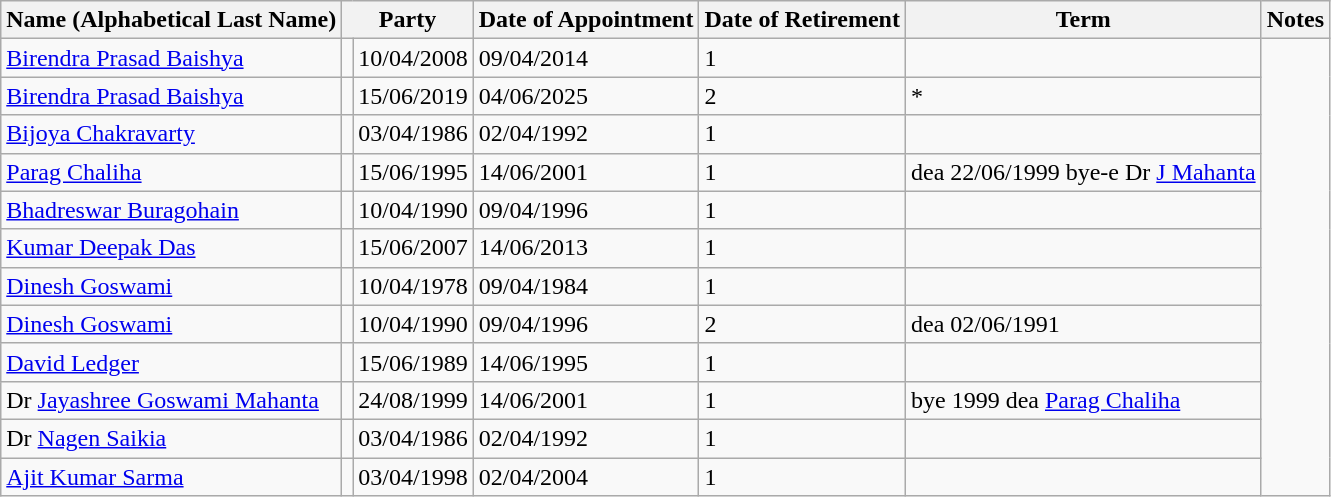<table class="wikitable sortable">
<tr>
<th>Name (Alphabetical Last Name)</th>
<th colspan=2>Party</th>
<th>Date of Appointment</th>
<th>Date of Retirement</th>
<th>Term</th>
<th>Notes</th>
</tr>
<tr>
<td><a href='#'>Birendra Prasad Baishya</a></td>
<td></td>
<td>10/04/2008</td>
<td>09/04/2014</td>
<td>1</td>
<td></td>
</tr>
<tr>
<td><a href='#'>Birendra Prasad Baishya</a></td>
<td></td>
<td>15/06/2019</td>
<td>04/06/2025</td>
<td>2</td>
<td>*</td>
</tr>
<tr>
<td><a href='#'>Bijoya Chakravarty</a></td>
<td></td>
<td>03/04/1986</td>
<td>02/04/1992</td>
<td>1</td>
<td></td>
</tr>
<tr>
<td><a href='#'>Parag Chaliha</a></td>
<td></td>
<td>15/06/1995</td>
<td>14/06/2001</td>
<td>1</td>
<td>dea 22/06/1999 bye-e Dr <a href='#'>J Mahanta</a></td>
</tr>
<tr>
<td><a href='#'>Bhadreswar Buragohain</a></td>
<td></td>
<td>10/04/1990</td>
<td>09/04/1996</td>
<td>1</td>
<td></td>
</tr>
<tr>
<td><a href='#'>Kumar Deepak Das</a></td>
<td></td>
<td>15/06/2007</td>
<td>14/06/2013</td>
<td>1</td>
<td></td>
</tr>
<tr>
<td><a href='#'>Dinesh Goswami</a></td>
<td></td>
<td>10/04/1978</td>
<td>09/04/1984</td>
<td>1</td>
<td></td>
</tr>
<tr>
<td><a href='#'>Dinesh Goswami</a></td>
<td></td>
<td>10/04/1990</td>
<td>09/04/1996</td>
<td>2</td>
<td>dea 02/06/1991</td>
</tr>
<tr>
<td><a href='#'>David Ledger</a></td>
<td></td>
<td>15/06/1989</td>
<td>14/06/1995</td>
<td>1</td>
<td></td>
</tr>
<tr>
<td>Dr <a href='#'>Jayashree Goswami Mahanta</a></td>
<td></td>
<td>24/08/1999</td>
<td>14/06/2001</td>
<td>1</td>
<td>bye 1999 dea <a href='#'>Parag Chaliha</a></td>
</tr>
<tr>
<td>Dr <a href='#'>Nagen Saikia</a></td>
<td></td>
<td>03/04/1986</td>
<td>02/04/1992</td>
<td>1</td>
<td></td>
</tr>
<tr>
<td><a href='#'>Ajit Kumar Sarma</a></td>
<td></td>
<td>03/04/1998</td>
<td>02/04/2004</td>
<td>1</td>
<td></td>
</tr>
</table>
